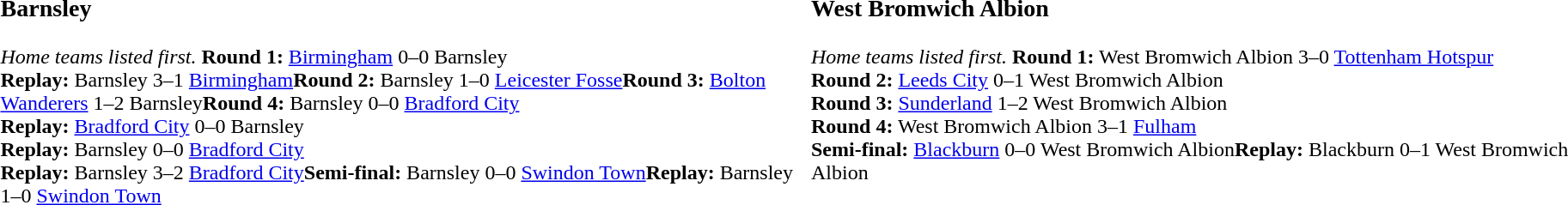<table width=100%>
<tr>
<td width=50% valign=top><br><h3>Barnsley</h3><em>Home teams listed first.</em>
<strong>Round 1:</strong> <a href='#'>Birmingham</a> 0–0 Barnsley<br><strong>Replay:</strong>   Barnsley 3–1  <a href='#'>Birmingham</a><strong>Round 2:</strong> Barnsley 1–0 <a href='#'>Leicester Fosse</a><strong>Round 3:</strong> <a href='#'>Bolton Wanderers</a> 1–2 Barnsley<strong>Round 4:</strong> Barnsley 0–0 <a href='#'>Bradford City</a><br><strong>Replay:</strong>  <a href='#'>Bradford City</a> 0–0 Barnsley<br><strong>Replay:</strong>  Barnsley 0–0 <a href='#'>Bradford City</a><br><strong>Replay:</strong>  Barnsley 3–2 <a href='#'>Bradford City</a><strong>Semi-final:</strong> Barnsley 0–0 <a href='#'>Swindon Town</a><strong>Replay:</strong>  Barnsley 1–0 <a href='#'>Swindon Town</a></td>
<td width=50% valign=top><br><h3>West Bromwich Albion</h3><em>Home teams listed first.</em>
<strong>Round 1:</strong> West Bromwich Albion 3–0 <a href='#'>Tottenham Hotspur</a><br><strong>Round 2:</strong> <a href='#'>Leeds City</a> 0–1 West Bromwich Albion<br><strong>Round 3:</strong> <a href='#'>Sunderland</a> 1–2 West Bromwich Albion<br><strong>Round 4:</strong> West Bromwich Albion 3–1 <a href='#'>Fulham</a><br><strong>Semi-final:</strong> <a href='#'>Blackburn</a> 0–0 West Bromwich Albion<strong>Replay:</strong>  Blackburn 0–1 West Bromwich Albion</td>
<td width=50% valign=top></td>
</tr>
</table>
